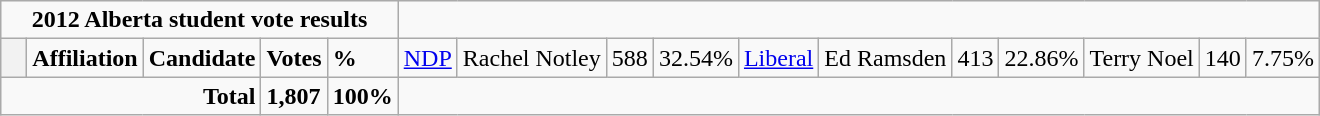<table class="wikitable">
<tr>
<td colspan="5" align="center"><strong>2012 Alberta student vote results</strong></td>
</tr>
<tr>
<th style="width: 10px;"></th>
<td><strong>Affiliation</strong></td>
<td><strong>Candidate</strong></td>
<td><strong>Votes</strong></td>
<td><strong>%</strong><br></td>
<td><a href='#'>NDP</a></td>
<td>Rachel Notley</td>
<td>588</td>
<td>32.54%<br>
</td>
<td><a href='#'>Liberal</a></td>
<td>Ed Ramsden</td>
<td>413</td>
<td>22.86%<br>
</td>
<td>Terry Noel</td>
<td>140</td>
<td>7.75%</td>
</tr>
<tr>
<td colspan="3" align="right"><strong>Total</strong></td>
<td><strong>1,807</strong></td>
<td><strong>100%</strong></td>
</tr>
</table>
